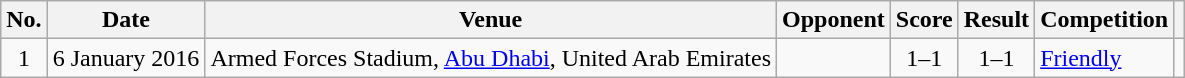<table class="wikitable sortable">
<tr>
<th scope="col">No.</th>
<th scope="col">Date</th>
<th scope="col">Venue</th>
<th scope="col">Opponent</th>
<th scope="col">Score</th>
<th scope="col">Result</th>
<th scope="col">Competition</th>
<th scope="col" class="unsortable"></th>
</tr>
<tr>
<td align="center">1</td>
<td>6 January 2016</td>
<td>Armed Forces Stadium, <a href='#'>Abu Dhabi</a>, United Arab Emirates</td>
<td></td>
<td align="center">1–1</td>
<td align="center">1–1</td>
<td><a href='#'>Friendly</a></td>
<td></td>
</tr>
</table>
